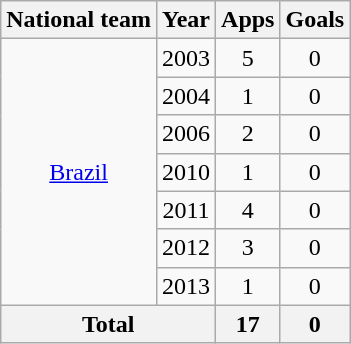<table class="wikitable" style="text-align:center">
<tr>
<th>National team</th>
<th>Year</th>
<th>Apps</th>
<th>Goals</th>
</tr>
<tr>
<td rowspan="7"><a href='#'>Brazil</a></td>
<td>2003</td>
<td>5</td>
<td>0</td>
</tr>
<tr>
<td>2004</td>
<td>1</td>
<td>0</td>
</tr>
<tr>
<td>2006</td>
<td>2</td>
<td>0</td>
</tr>
<tr>
<td>2010</td>
<td>1</td>
<td>0</td>
</tr>
<tr>
<td>2011</td>
<td>4</td>
<td>0</td>
</tr>
<tr>
<td>2012</td>
<td>3</td>
<td>0</td>
</tr>
<tr>
<td>2013</td>
<td>1</td>
<td>0</td>
</tr>
<tr>
<th colspan="2">Total</th>
<th>17</th>
<th>0</th>
</tr>
</table>
